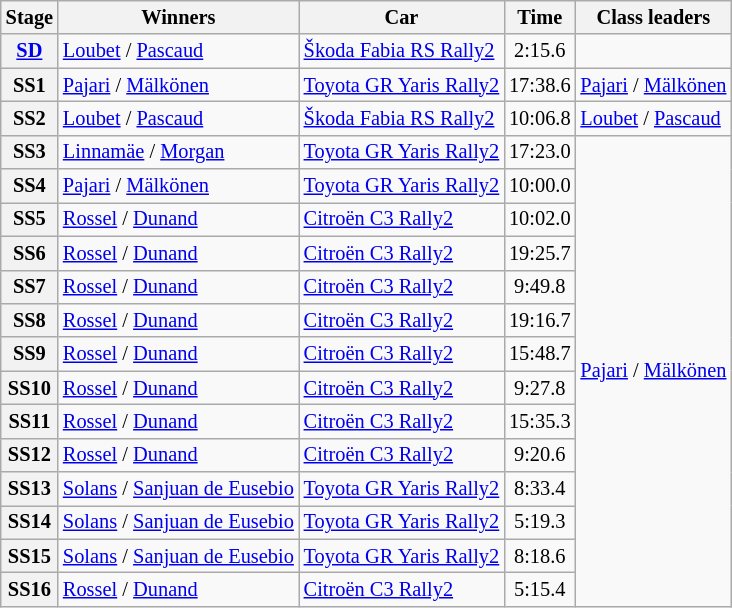<table class="wikitable" style="font-size:85%">
<tr>
<th>Stage</th>
<th>Winners</th>
<th>Car</th>
<th>Time</th>
<th>Class leaders</th>
</tr>
<tr>
<th><a href='#'>SD</a></th>
<td><a href='#'>Loubet</a> / <a href='#'>Pascaud</a></td>
<td><a href='#'>Škoda Fabia RS Rally2</a></td>
<td align="center">2:15.6</td>
<td></td>
</tr>
<tr>
<th>SS1</th>
<td><a href='#'>Pajari</a> / <a href='#'>Mälkönen</a></td>
<td><a href='#'>Toyota GR Yaris Rally2</a></td>
<td align="center">17:38.6</td>
<td><a href='#'>Pajari</a> / <a href='#'>Mälkönen</a></td>
</tr>
<tr>
<th>SS2</th>
<td><a href='#'>Loubet</a> / <a href='#'>Pascaud</a></td>
<td><a href='#'>Škoda Fabia RS Rally2</a></td>
<td align="center">10:06.8</td>
<td><a href='#'>Loubet</a> / <a href='#'>Pascaud</a></td>
</tr>
<tr>
<th>SS3</th>
<td><a href='#'>Linnamäe</a> / <a href='#'>Morgan</a></td>
<td><a href='#'>Toyota GR Yaris Rally2</a></td>
<td align="center">17:23.0</td>
<td rowspan=14><a href='#'>Pajari</a> / <a href='#'>Mälkönen</a></td>
</tr>
<tr>
<th>SS4</th>
<td><a href='#'>Pajari</a> / <a href='#'>Mälkönen</a></td>
<td><a href='#'>Toyota GR Yaris Rally2</a></td>
<td align="center">10:00.0</td>
</tr>
<tr>
<th>SS5</th>
<td><a href='#'>Rossel</a> / <a href='#'>Dunand</a></td>
<td><a href='#'>Citroën C3 Rally2</a></td>
<td align="center">10:02.0</td>
</tr>
<tr>
<th>SS6</th>
<td><a href='#'>Rossel</a> / <a href='#'>Dunand</a></td>
<td><a href='#'>Citroën C3 Rally2</a></td>
<td align="center">19:25.7</td>
</tr>
<tr>
<th>SS7</th>
<td><a href='#'>Rossel</a> / <a href='#'>Dunand</a></td>
<td><a href='#'>Citroën C3 Rally2</a></td>
<td align="center">9:49.8</td>
</tr>
<tr>
<th>SS8</th>
<td><a href='#'>Rossel</a> / <a href='#'>Dunand</a></td>
<td><a href='#'>Citroën C3 Rally2</a></td>
<td align="center">19:16.7</td>
</tr>
<tr>
<th>SS9</th>
<td><a href='#'>Rossel</a> / <a href='#'>Dunand</a></td>
<td><a href='#'>Citroën C3 Rally2</a></td>
<td align="center">15:48.7</td>
</tr>
<tr>
<th>SS10</th>
<td><a href='#'>Rossel</a> / <a href='#'>Dunand</a></td>
<td><a href='#'>Citroën C3 Rally2</a></td>
<td align="center">9:27.8</td>
</tr>
<tr>
<th>SS11</th>
<td><a href='#'>Rossel</a> / <a href='#'>Dunand</a></td>
<td><a href='#'>Citroën C3 Rally2</a></td>
<td align="center">15:35.3</td>
</tr>
<tr>
<th>SS12</th>
<td><a href='#'>Rossel</a> / <a href='#'>Dunand</a></td>
<td><a href='#'>Citroën C3 Rally2</a></td>
<td align="center">9:20.6</td>
</tr>
<tr>
<th>SS13</th>
<td><a href='#'>Solans</a> / <a href='#'>Sanjuan de Eusebio</a></td>
<td><a href='#'>Toyota GR Yaris Rally2</a></td>
<td align="center">8:33.4</td>
</tr>
<tr>
<th>SS14</th>
<td><a href='#'>Solans</a> / <a href='#'>Sanjuan de Eusebio</a></td>
<td><a href='#'>Toyota GR Yaris Rally2</a></td>
<td align="center">5:19.3</td>
</tr>
<tr>
<th>SS15</th>
<td><a href='#'>Solans</a> / <a href='#'>Sanjuan de Eusebio</a></td>
<td><a href='#'>Toyota GR Yaris Rally2</a></td>
<td align="center">8:18.6</td>
</tr>
<tr>
<th>SS16</th>
<td><a href='#'>Rossel</a> / <a href='#'>Dunand</a></td>
<td><a href='#'>Citroën C3 Rally2</a></td>
<td align="center">5:15.4</td>
</tr>
</table>
